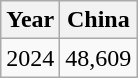<table class="wikitable">
<tr>
<th>Year</th>
<th>China</th>
</tr>
<tr>
<td>2024</td>
<td>48,609</td>
</tr>
</table>
